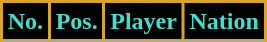<table class="wikitable sortable">
<tr>
<th style="background:#000000; color:#40E0D0; border:2px solid #DAA520;" scope="col">No.</th>
<th style="background:#000000; color:#40E0D0; border:2px solid #DAA520;" scope="col">Pos.</th>
<th style="background:#000000; color:#40E0D0; border:2px solid #DAA520;" scope="col">Player</th>
<th style="background:#000000; color:#40E0D0; border:2px solid #DAA520;" scope="col">Nation</th>
</tr>
<tr>
</tr>
</table>
